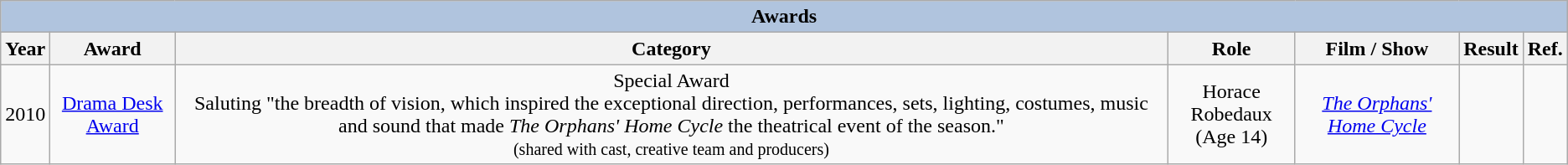<table class="wikitable" style="text-align:center">
<tr style="text-align:center;">
<th colspan=7 style="background:#B0C4DE;">Awards</th>
</tr>
<tr style="text-align:center;">
<th>Year</th>
<th>Award</th>
<th>Category</th>
<th>Role</th>
<th>Film / Show</th>
<th>Result</th>
<th>Ref.</th>
</tr>
<tr>
<td>2010</td>
<td><a href='#'>Drama Desk Award</a></td>
<td>Special Award<br>Saluting "the breadth of vision, which inspired the exceptional direction, performances, sets, lighting, costumes, music and sound that made <em>The Orphans' Home Cycle</em> the theatrical event of the season."<br><small>(shared with cast, creative team and producers)</small></td>
<td>Horace Robedaux<br>(Age 14)</td>
<td><em><a href='#'>The Orphans' Home Cycle</a></em></td>
<td></td>
<td></td>
</tr>
</table>
